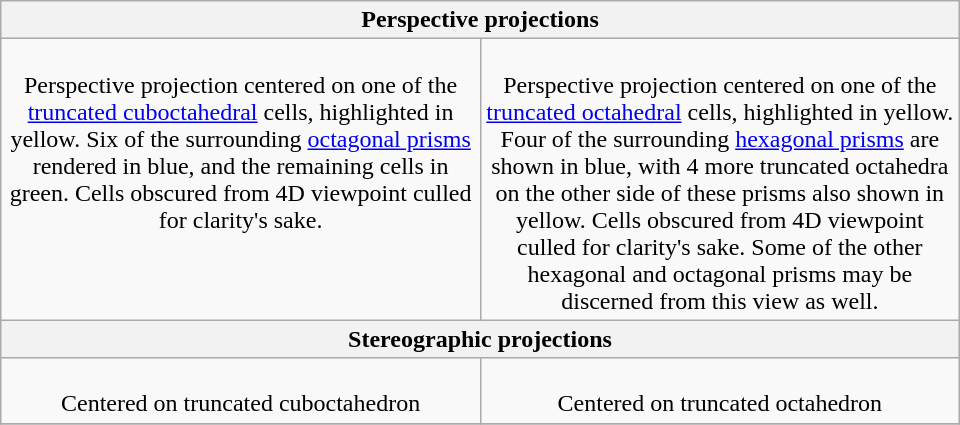<table class="wikitable" width=640>
<tr>
<th colspan=2>Perspective projections</th>
</tr>
<tr>
<td align=center valign=top><br>Perspective projection centered on one of the <a href='#'>truncated cuboctahedral</a> cells, highlighted in yellow. Six of the surrounding <a href='#'>octagonal prisms</a> rendered in blue, and the remaining cells in green. Cells obscured from 4D viewpoint culled for clarity's sake.</td>
<td align=center valign=top><br>Perspective projection centered on one of the <a href='#'>truncated octahedral</a> cells, highlighted in yellow. Four of the surrounding <a href='#'>hexagonal prisms</a> are shown in blue, with 4 more truncated octahedra on the other side of these prisms also shown in yellow. Cells obscured from 4D viewpoint culled for clarity's sake. Some of the other hexagonal and octagonal prisms may be discerned from this view as well.</td>
</tr>
<tr>
<th colspan=2>Stereographic projections</th>
</tr>
<tr>
<td align=center width=320><br>Centered on truncated cuboctahedron</td>
<td align=center width=320><br>Centered on truncated octahedron</td>
</tr>
<tr>
</tr>
</table>
